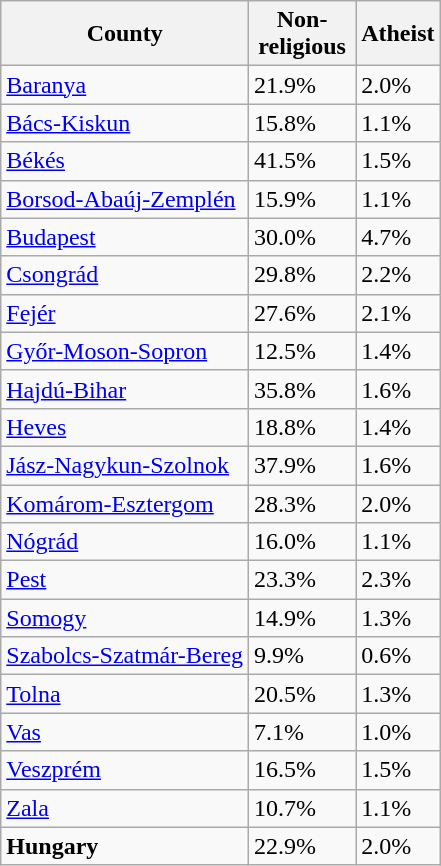<table class="sortable wikitable">
<tr>
<th style="max-width:4em;">County</th>
<th style="max-width:4em;">Non-religious</th>
<th style="max-width:4em;">Atheist</th>
</tr>
<tr>
<td><a href='#'>Baranya</a></td>
<td>21.9%</td>
<td>2.0%</td>
</tr>
<tr>
<td><a href='#'>Bács-Kiskun</a></td>
<td>15.8%</td>
<td>1.1%</td>
</tr>
<tr>
<td><a href='#'>Békés</a></td>
<td>41.5%</td>
<td>1.5%</td>
</tr>
<tr>
<td><a href='#'>Borsod-Abaúj-Zemplén</a></td>
<td>15.9%</td>
<td>1.1%</td>
</tr>
<tr>
<td><a href='#'>Budapest</a></td>
<td>30.0%</td>
<td>4.7%</td>
</tr>
<tr>
<td><a href='#'>Csongrád</a></td>
<td>29.8%</td>
<td>2.2%</td>
</tr>
<tr>
<td><a href='#'>Fejér</a></td>
<td>27.6%</td>
<td>2.1%</td>
</tr>
<tr>
<td><a href='#'>Győr-Moson-Sopron</a></td>
<td>12.5%</td>
<td>1.4%</td>
</tr>
<tr>
<td><a href='#'>Hajdú-Bihar</a></td>
<td>35.8%</td>
<td>1.6%</td>
</tr>
<tr>
<td><a href='#'>Heves</a></td>
<td>18.8%</td>
<td>1.4%</td>
</tr>
<tr>
<td><a href='#'>Jász-Nagykun-Szolnok</a></td>
<td>37.9%</td>
<td>1.6%</td>
</tr>
<tr>
<td><a href='#'>Komárom-Esztergom</a></td>
<td>28.3%</td>
<td>2.0%</td>
</tr>
<tr>
<td><a href='#'>Nógrád</a></td>
<td>16.0%</td>
<td>1.1%</td>
</tr>
<tr>
<td><a href='#'>Pest</a></td>
<td>23.3%</td>
<td>2.3%</td>
</tr>
<tr>
<td><a href='#'>Somogy</a></td>
<td>14.9%</td>
<td>1.3%</td>
</tr>
<tr>
<td><a href='#'>Szabolcs-Szatmár-Bereg</a></td>
<td>9.9%</td>
<td>0.6%</td>
</tr>
<tr>
<td><a href='#'>Tolna</a></td>
<td>20.5%</td>
<td>1.3%</td>
</tr>
<tr>
<td><a href='#'>Vas</a></td>
<td>7.1%</td>
<td>1.0%</td>
</tr>
<tr>
<td><a href='#'>Veszprém</a></td>
<td>16.5%</td>
<td>1.5%</td>
</tr>
<tr>
<td><a href='#'>Zala</a></td>
<td>10.7%</td>
<td>1.1%</td>
</tr>
<tr>
<td><strong>Hungary</strong></td>
<td>22.9%</td>
<td>2.0%</td>
</tr>
</table>
